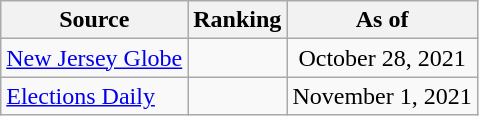<table class="wikitable" style="text-align:center">
<tr>
<th>Source</th>
<th>Ranking</th>
<th>As of</th>
</tr>
<tr>
<td align=left><a href='#'>New Jersey Globe</a></td>
<td></td>
<td>October 28, 2021</td>
</tr>
<tr>
<td align=left><a href='#'>Elections Daily</a></td>
<td></td>
<td>November 1, 2021</td>
</tr>
</table>
